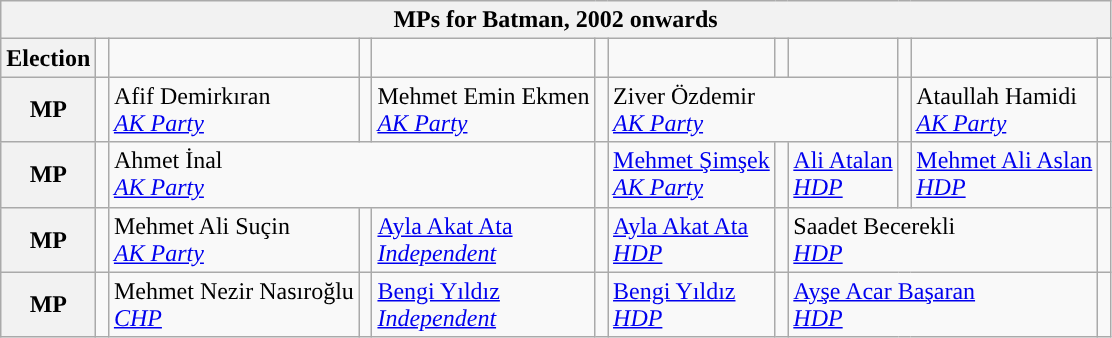<table class="wikitable">
<tr>
<th colspan = 12>MPs for Batman, 2002 onwards</th>
</tr>
<tr>
<th rowspan = 2>Election</th>
<td rowspan="2" style="width:1px;"></td>
<td rowspan = 2></td>
<td rowspan="2" style="width:1px;"></td>
<td rowspan = 2></td>
<td rowspan="2" style="width:1px;"></td>
<td rowspan = 2></td>
<td rowspan="2" style="width:1px;"></td>
<td rowspan = 2></td>
<td rowspan="2" style="width:1px;"></td>
<td rowspan = 2></td>
</tr>
<tr>
<td></td>
</tr>
<tr>
<th>MP</th>
<td width=1px style="background-color: "></td>
<td colspan = 1>Afif Demirkıran<br><em><a href='#'>AK Party</a></em></td>
<td width=1px style="background-color: "></td>
<td colspan = 1>Mehmet Emin Ekmen<br><em><a href='#'>AK Party</a></em></td>
<td width=1px style="background-color: "></td>
<td colspan = 3>Ziver Özdemir<br><em><a href='#'>AK Party</a></em></td>
<td width=1px style="background-color: "></td>
<td colspan = 1>Ataullah Hamidi<br><em><a href='#'>AK Party</a></em></td>
<td width=1px style="background-color: "></td>
</tr>
<tr>
<th>MP</th>
<td width=1px style="background-color: "></td>
<td colspan = 3>Ahmet İnal<br><em><a href='#'>AK Party</a></em></td>
<td width=1px style="background-color: "></td>
<td colspan = 1><a href='#'>Mehmet Şimşek</a><br><em><a href='#'>AK Party</a></em></td>
<td width=1px style="background-color: "></td>
<td colspan = 1><a href='#'>Ali Atalan</a><br><em><a href='#'>HDP</a></em></td>
<td width=1px style="background-color: "></td>
<td colspan = 1><a href='#'>Mehmet Ali Aslan</a><br><em><a href='#'>HDP</a></em></td>
<td width=1px style="background-color: "></td>
</tr>
<tr>
<th>MP</th>
<td width=1px style="background-color: "></td>
<td colspan = 1>Mehmet Ali Suçin<br><em><a href='#'>AK Party</a></em></td>
<td width=1px style="background-color: "></td>
<td><a href='#'>Ayla Akat Ata</a><br><em><a href='#'>Independent</a></em></td>
<td></td>
<td><a href='#'>Ayla Akat Ata</a><br><a href='#'><em>HDP</em></a></td>
<td width=1px style="background-color: "></td>
<td colspan = 3>Saadet Becerekli<br><em><a href='#'>HDP</a></em></td>
<td width=1px style="background-color: "></td>
</tr>
<tr>
<th>MP</th>
<td width=1px style="background-color: "></td>
<td colspan = 1>Mehmet Nezir Nasıroğlu<br><em><a href='#'>CHP</a></em></td>
<td width=1px style="background-color: "></td>
<td><a href='#'>Bengi Yıldız</a><br><em><a href='#'>Independent</a></em></td>
<td></td>
<td><a href='#'>Bengi Yıldız</a><br><em><a href='#'>HDP</a></em></td>
<td width=1px style="background-color: "></td>
<td colspan = 3><a href='#'>Ayşe Acar Başaran</a><br><em><a href='#'>HDP</a></em></td>
<td width=1px style="background-color: "></td>
</tr>
</table>
